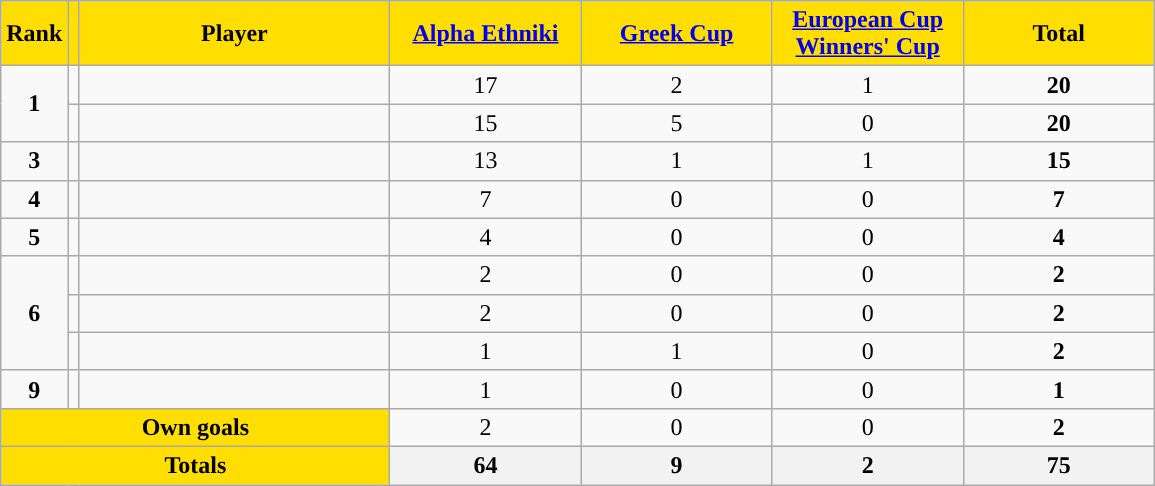<table class="wikitable sortable" style="text-align: center">
<tr>
<th style="background:#FFDE00">Rank</th>
<th style="background:#FFDE00"></th>
<th width=200 style="background:#FFDE00">Player</th>
<th width=120 style="background:#FFDE00"><a href='#'>Alpha Ethniki</a></th>
<th width=120 style="background:#FFDE00"><a href='#'>Greek Cup</a></th>
<th width=120 style="background:#FFDE00"><a href='#'>European Cup Winners' Cup</a></th>
<th width=120 style="background:#FFDE00">Total</th>
</tr>
<tr>
<td rowspan=2><strong>1</strong></td>
<td></td>
<td align=left></td>
<td>17</td>
<td>2</td>
<td>1</td>
<td><strong>20</strong></td>
</tr>
<tr>
<td></td>
<td align=left></td>
<td>15</td>
<td>5</td>
<td>0</td>
<td><strong>20</strong></td>
</tr>
<tr>
<td><strong>3</strong></td>
<td></td>
<td align=left></td>
<td>13</td>
<td>1</td>
<td>1</td>
<td><strong>15</strong></td>
</tr>
<tr>
<td><strong>4</strong></td>
<td></td>
<td align=left></td>
<td>7</td>
<td>0</td>
<td>0</td>
<td><strong>7</strong></td>
</tr>
<tr>
<td><strong>5</strong></td>
<td></td>
<td align=left></td>
<td>4</td>
<td>0</td>
<td>0</td>
<td><strong>4</strong></td>
</tr>
<tr>
<td rowspan=3><strong>6</strong></td>
<td></td>
<td align=left></td>
<td>2</td>
<td>0</td>
<td>0</td>
<td><strong>2</strong></td>
</tr>
<tr>
<td></td>
<td align=left></td>
<td>2</td>
<td>0</td>
<td>0</td>
<td><strong>2</strong></td>
</tr>
<tr>
<td></td>
<td align=left></td>
<td>1</td>
<td>1</td>
<td>0</td>
<td><strong>2</strong></td>
</tr>
<tr>
<td><strong>9</strong></td>
<td></td>
<td align=left></td>
<td>1</td>
<td>0</td>
<td>0</td>
<td><strong>1</strong></td>
</tr>
<tr class="sortbottom">
<td colspan=3 style="background:#FFDE00"><strong>Own goals</strong></td>
<td>2</td>
<td>0</td>
<td>0</td>
<td><strong>2</strong></td>
</tr>
<tr class="sortbottom">
<th colspan=3 style="background:#FFDE00"><strong>Totals</strong></th>
<th><strong>64</strong></th>
<th><strong> 9</strong></th>
<th><strong> 2</strong></th>
<th><strong>75</strong></th>
</tr>
</table>
